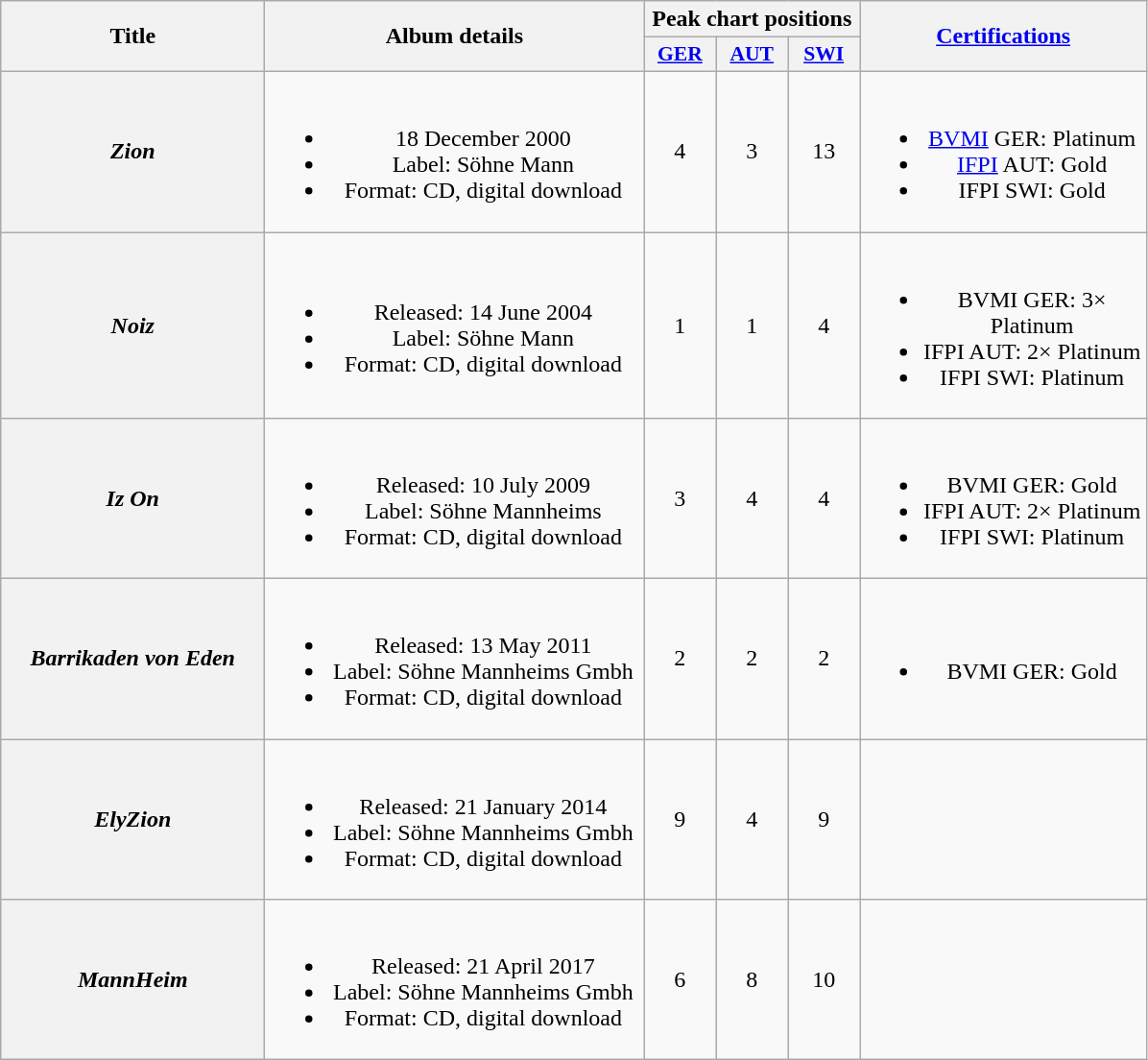<table class="wikitable plainrowheaders" style="text-align:center;">
<tr>
<th scope="col" rowspan="2" style="width:11em;">Title</th>
<th scope="col" rowspan="2" style="width:16em;">Album details</th>
<th scope="col" colspan="3">Peak chart positions</th>
<th scope="col" rowspan="2" style="width:12em;"><a href='#'>Certifications</a></th>
</tr>
<tr>
<th style="width:3em;font-size:90%;"><a href='#'>GER</a><br></th>
<th style="width:3em;font-size:90%;"><a href='#'>AUT</a><br></th>
<th style="width:3em;font-size:90%;"><a href='#'>SWI</a><br></th>
</tr>
<tr>
<th scope="row"><em>Zion</em></th>
<td><br><ul><li>18 December 2000</li><li>Label: Söhne Mann</li><li>Format: CD, digital download</li></ul></td>
<td>4</td>
<td>3</td>
<td>13</td>
<td><br><ul><li><a href='#'>BVMI</a> GER: Platinum</li><li><a href='#'>IFPI</a> AUT: Gold</li><li>IFPI SWI: Gold</li></ul></td>
</tr>
<tr>
<th scope="row"><em>Noiz</em></th>
<td><br><ul><li>Released: 14 June 2004</li><li>Label: Söhne Mann</li><li>Format: CD, digital download</li></ul></td>
<td>1</td>
<td>1</td>
<td>4</td>
<td><br><ul><li>BVMI GER: 3× Platinum</li><li>IFPI AUT: 2× Platinum</li><li>IFPI SWI: Platinum</li></ul></td>
</tr>
<tr>
<th scope="row"><em>Iz On</em></th>
<td><br><ul><li>Released: 10 July 2009</li><li>Label: Söhne Mannheims</li><li>Format: CD, digital download</li></ul></td>
<td>3</td>
<td>4</td>
<td>4</td>
<td><br><ul><li>BVMI GER: Gold</li><li>IFPI AUT: 2× Platinum</li><li>IFPI SWI: Platinum</li></ul></td>
</tr>
<tr>
<th scope="row"><em>Barrikaden von Eden</em></th>
<td><br><ul><li>Released: 13 May 2011</li><li>Label: Söhne Mannheims Gmbh</li><li>Format: CD, digital download</li></ul></td>
<td>2</td>
<td>2</td>
<td>2</td>
<td><br><ul><li>BVMI GER: Gold</li></ul></td>
</tr>
<tr>
<th scope="row"><em>ElyZion</em></th>
<td><br><ul><li>Released: 21 January 2014</li><li>Label: Söhne Mannheims Gmbh</li><li>Format: CD, digital download</li></ul></td>
<td>9</td>
<td>4</td>
<td>9</td>
<td></td>
</tr>
<tr>
<th scope="row"><em>MannHeim</em></th>
<td><br><ul><li>Released: 21 April 2017</li><li>Label: Söhne Mannheims Gmbh</li><li>Format: CD, digital download</li></ul></td>
<td>6</td>
<td>8</td>
<td>10</td>
<td></td>
</tr>
</table>
